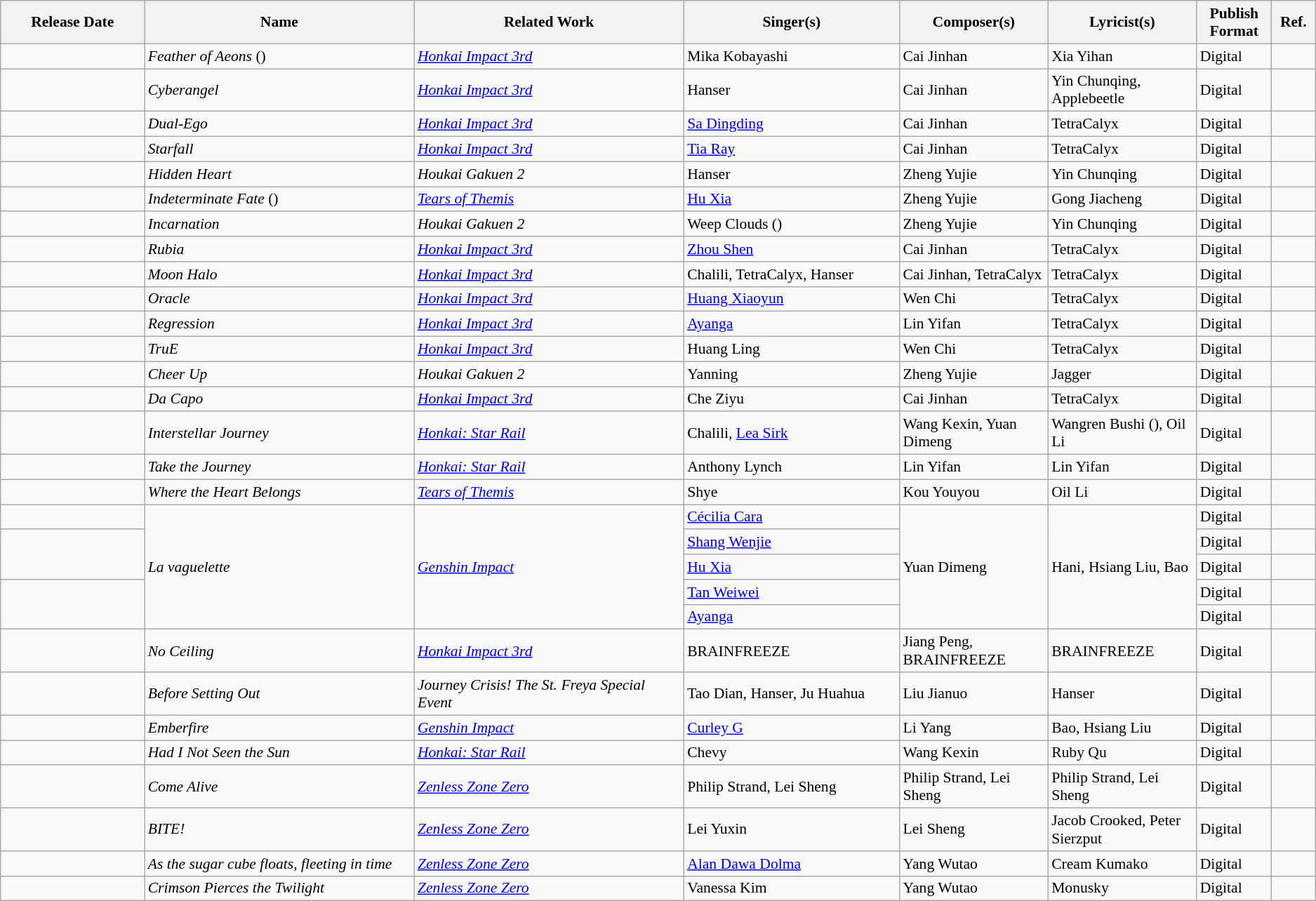<table class="wikitable sortable" style="font-size:90%">
<tr>
<th width=8%>Release Date</th>
<th width=15%>Name</th>
<th width=15%>Related Work</th>
<th width=12%>Singer(s)</th>
<th width=8%>Composer(s)</th>
<th width=8%>Lyricist(s)</th>
<th width=4%>Publish Format</th>
<th width=2%>Ref.</th>
</tr>
<tr>
<td></td>
<td><em>Feather of Aeons</em> ()</td>
<td><em><a href='#'>Honkai Impact 3rd</a></em></td>
<td>Mika Kobayashi</td>
<td>Cai Jinhan</td>
<td>Xia Yihan</td>
<td>Digital</td>
<td></td>
</tr>
<tr>
<td></td>
<td><em>Cyberangel</em></td>
<td><em><a href='#'>Honkai Impact 3rd</a></em></td>
<td>Hanser</td>
<td>Cai Jinhan</td>
<td>Yin Chunqing, Applebeetle</td>
<td>Digital</td>
<td></td>
</tr>
<tr>
<td></td>
<td><em>Dual-Ego</em></td>
<td><em><a href='#'>Honkai Impact 3rd</a></em></td>
<td><a href='#'>Sa Dingding</a></td>
<td>Cai Jinhan</td>
<td>TetraCalyx</td>
<td>Digital</td>
<td></td>
</tr>
<tr>
<td></td>
<td><em>Starfall</em></td>
<td><em><a href='#'>Honkai Impact 3rd</a></em></td>
<td><a href='#'>Tia Ray</a></td>
<td>Cai Jinhan</td>
<td>TetraCalyx</td>
<td>Digital</td>
<td></td>
</tr>
<tr>
<td></td>
<td><em>Hidden Heart</em></td>
<td><em>Houkai Gakuen 2</em></td>
<td>Hanser</td>
<td>Zheng Yujie</td>
<td>Yin Chunqing</td>
<td>Digital</td>
<td></td>
</tr>
<tr>
<td></td>
<td><em>Indeterminate Fate</em> ()</td>
<td><em><a href='#'>Tears of Themis</a></em></td>
<td><a href='#'>Hu Xia</a></td>
<td>Zheng Yujie</td>
<td>Gong Jiacheng</td>
<td>Digital</td>
<td></td>
</tr>
<tr>
<td></td>
<td><em>Incarnation</em></td>
<td><em>Houkai Gakuen 2</em></td>
<td>Weep Clouds ()</td>
<td>Zheng Yujie</td>
<td>Yin Chunqing</td>
<td>Digital</td>
<td></td>
</tr>
<tr>
<td></td>
<td><em>Rubia</em></td>
<td><em><a href='#'>Honkai Impact 3rd</a></em></td>
<td><a href='#'>Zhou Shen</a></td>
<td>Cai Jinhan</td>
<td>TetraCalyx</td>
<td>Digital</td>
<td></td>
</tr>
<tr>
<td></td>
<td><em>Moon Halo</em></td>
<td><em><a href='#'>Honkai Impact 3rd</a></em></td>
<td>Chalili, TetraCalyx, Hanser</td>
<td>Cai Jinhan, TetraCalyx</td>
<td>TetraCalyx</td>
<td>Digital</td>
<td></td>
</tr>
<tr>
<td></td>
<td><em>Oracle</em></td>
<td><em><a href='#'>Honkai Impact 3rd</a></em></td>
<td><a href='#'>Huang Xiaoyun</a></td>
<td>Wen Chi</td>
<td>TetraCalyx</td>
<td>Digital</td>
<td></td>
</tr>
<tr>
<td></td>
<td><em>Regression</em></td>
<td><em><a href='#'>Honkai Impact 3rd</a></em></td>
<td><a href='#'>Ayanga</a></td>
<td>Lin Yifan</td>
<td>TetraCalyx</td>
<td>Digital</td>
<td></td>
</tr>
<tr>
<td></td>
<td><em>TruE</em></td>
<td><em><a href='#'>Honkai Impact 3rd</a></em></td>
<td>Huang Ling</td>
<td>Wen Chi</td>
<td>TetraCalyx</td>
<td>Digital</td>
<td></td>
</tr>
<tr>
<td></td>
<td><em>Cheer Up</em></td>
<td><em>Houkai Gakuen 2</em></td>
<td>Yanning</td>
<td>Zheng Yujie</td>
<td>Jagger</td>
<td>Digital</td>
<td></td>
</tr>
<tr>
<td></td>
<td><em>Da Capo</em></td>
<td><em><a href='#'>Honkai Impact 3rd</a></em></td>
<td>Che Ziyu</td>
<td>Cai Jinhan</td>
<td>TetraCalyx</td>
<td>Digital</td>
<td></td>
</tr>
<tr>
<td></td>
<td><em>Interstellar Journey</em></td>
<td><em><a href='#'>Honkai: Star Rail</a></em></td>
<td>Chalili, <a href='#'>Lea Sirk</a></td>
<td>Wang Kexin, Yuan Dimeng</td>
<td>Wangren Bushi (), Oil Li</td>
<td>Digital</td>
<td></td>
</tr>
<tr>
<td></td>
<td><em>Take the Journey</em></td>
<td><em><a href='#'>Honkai: Star Rail</a></em></td>
<td>Anthony Lynch</td>
<td>Lin Yifan</td>
<td>Lin Yifan</td>
<td>Digital</td>
<td></td>
</tr>
<tr>
<td></td>
<td><em>Where the Heart Belongs</em></td>
<td><em><a href='#'>Tears of Themis</a></em></td>
<td>Shye</td>
<td>Kou Youyou</td>
<td>Oil Li</td>
<td>Digital</td>
<td></td>
</tr>
<tr>
<td></td>
<td rowspan=5><em>La vaguelette</em></td>
<td rowspan=5><em><a href='#'>Genshin Impact</a></em></td>
<td><a href='#'>Cécilia Cara</a></td>
<td rowspan=5>Yuan Dimeng</td>
<td rowspan=5>Hani, Hsiang Liu, Bao</td>
<td>Digital</td>
<td></td>
</tr>
<tr>
<td rowspan=2></td>
<td><a href='#'>Shang Wenjie</a></td>
<td>Digital</td>
<td></td>
</tr>
<tr>
<td><a href='#'>Hu Xia</a></td>
<td>Digital</td>
<td></td>
</tr>
<tr>
<td rowspan=2></td>
<td><a href='#'>Tan Weiwei</a></td>
<td>Digital</td>
<td></td>
</tr>
<tr>
<td><a href='#'>Ayanga</a></td>
<td>Digital</td>
<td></td>
</tr>
<tr>
<td></td>
<td><em>No Ceiling</em></td>
<td><em><a href='#'>Honkai Impact 3rd</a></em></td>
<td>BRAINFREEZE</td>
<td>Jiang Peng, BRAINFREEZE</td>
<td>BRAINFREEZE</td>
<td>Digital</td>
<td></td>
</tr>
<tr>
<td></td>
<td><em>Before Setting Out</em></td>
<td><em>Journey Crisis! The St. Freya Special Event</em></td>
<td>Tao Dian, Hanser, Ju Huahua</td>
<td>Liu Jianuo</td>
<td>Hanser</td>
<td>Digital</td>
<td></td>
</tr>
<tr>
<td></td>
<td><em>Emberfire</em></td>
<td><em><a href='#'>Genshin Impact</a></em></td>
<td><a href='#'>Curley G</a></td>
<td>Li Yang</td>
<td>Bao, Hsiang Liu</td>
<td>Digital</td>
<td></td>
</tr>
<tr>
<td></td>
<td><em>Had I Not Seen the Sun</em></td>
<td><em><a href='#'>Honkai: Star Rail</a></em></td>
<td>Chevy</td>
<td>Wang Kexin</td>
<td>Ruby Qu</td>
<td>Digital</td>
<td></td>
</tr>
<tr>
<td></td>
<td><em>Come Alive</em></td>
<td><em><a href='#'>Zenless Zone Zero</a></em></td>
<td>Philip Strand, Lei Sheng</td>
<td>Philip Strand, Lei Sheng</td>
<td>Philip Strand, Lei Sheng</td>
<td>Digital</td>
<td></td>
</tr>
<tr>
<td></td>
<td><em>BITE!</em></td>
<td><em><a href='#'>Zenless Zone Zero</a></em></td>
<td>Lei Yuxin</td>
<td>Lei Sheng</td>
<td>Jacob Crooked, Peter Sierzput</td>
<td>Digital</td>
<td></td>
</tr>
<tr>
<td></td>
<td><em>As the sugar cube floats, fleeting in time</em></td>
<td><em><a href='#'>Zenless Zone Zero</a></em></td>
<td><a href='#'>Alan Dawa Dolma</a></td>
<td>Yang Wutao</td>
<td>Cream Kumako</td>
<td>Digital</td>
<td></td>
</tr>
<tr>
<td></td>
<td><em>Crimson Pierces the Twilight</em></td>
<td><em><a href='#'>Zenless Zone Zero</a></em></td>
<td>Vanessa Kim</td>
<td>Yang Wutao</td>
<td>Monusky</td>
<td>Digital</td>
<td></td>
</tr>
</table>
